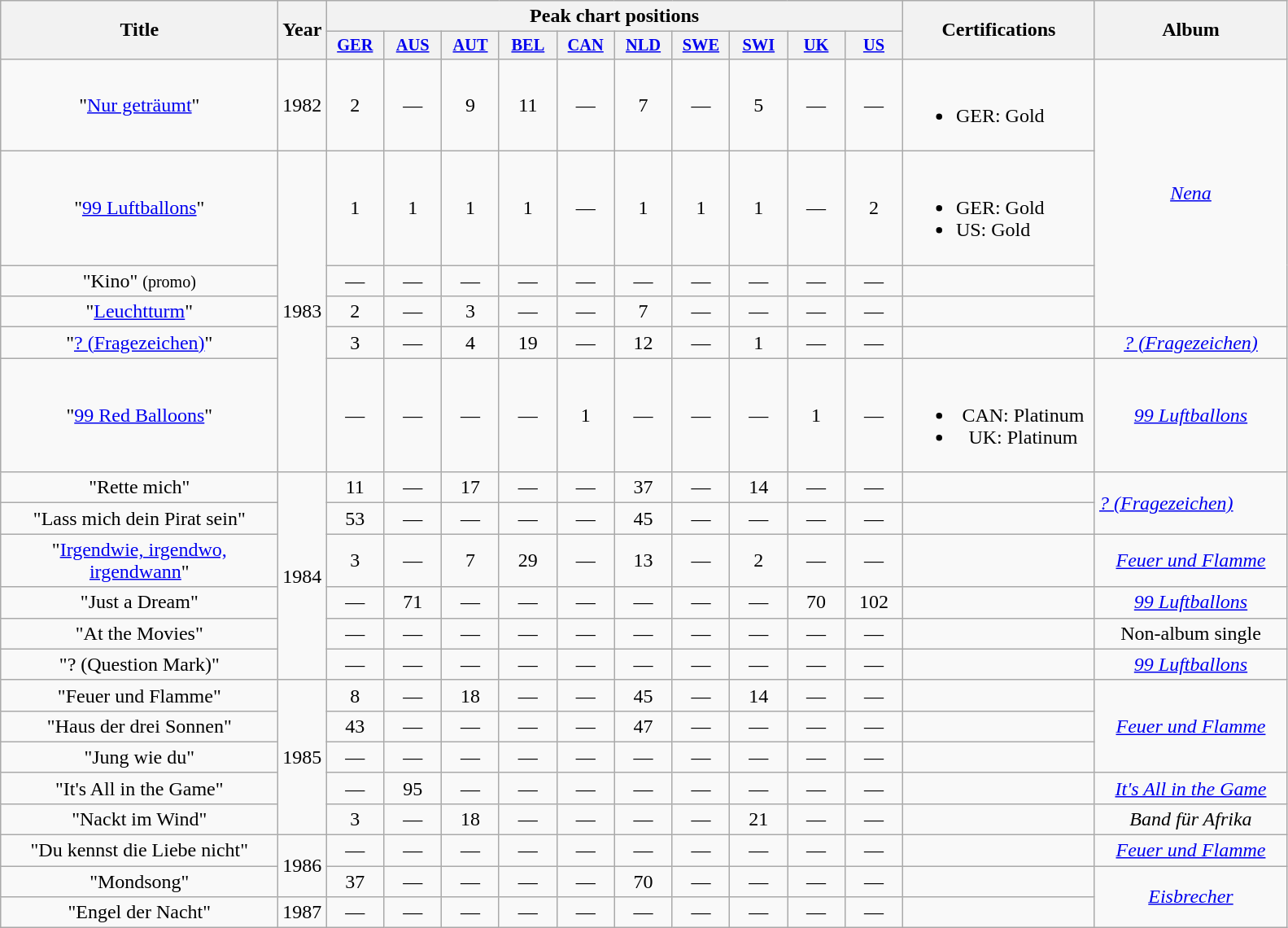<table class="wikitable plainrowheaders" style="text-align:center;" border="1">
<tr>
<th rowspan="2" width="220">Title</th>
<th width="28" rowspan="2">Year</th>
<th colspan="10">Peak chart positions</th>
<th width="150" rowspan="2">Certifications</th>
<th width="150" rowspan="2">Album</th>
</tr>
<tr>
<th style="width:3em;font-size:85%"><a href='#'>GER</a><br></th>
<th style="width:3em;font-size:85%"><a href='#'>AUS</a><br></th>
<th style="width:3em;font-size:85%"><a href='#'>AUT</a><br></th>
<th style="width:3em;font-size:85%"><a href='#'>BEL</a><br></th>
<th style="width:3em;font-size:85%"><a href='#'>CAN</a><br></th>
<th style="width:3em;font-size:85%"><a href='#'>NLD</a><br></th>
<th style="width:3em;font-size:85%"><a href='#'>SWE</a><br></th>
<th style="width:3em;font-size:85%"><a href='#'>SWI</a><br></th>
<th style="width:3em;font-size:85%"><a href='#'>UK</a><br></th>
<th style="width:3em;font-size:85%"><a href='#'>US</a><br></th>
</tr>
<tr>
<td>"<a href='#'>Nur geträumt</a>"</td>
<td>1982</td>
<td align="center">2</td>
<td align="center">—</td>
<td align="center">9</td>
<td align="center">11</td>
<td align="center">—</td>
<td align="center">7</td>
<td align="center">—</td>
<td align="center">5</td>
<td align="center">—</td>
<td align="center">—</td>
<td align="left"><br><ul><li>GER: Gold</li></ul></td>
<td align="center" rowspan="4"><em><a href='#'>Nena</a></em></td>
</tr>
<tr>
<td>"<a href='#'>99 Luftballons</a>"</td>
<td align="left" rowspan="5">1983</td>
<td align="center">1</td>
<td align="center">1</td>
<td align="center">1</td>
<td align="center">1</td>
<td align="center">—</td>
<td align="center">1</td>
<td align="center">1</td>
<td align="center">1</td>
<td align="center">—</td>
<td align="center">2</td>
<td align="left"><br><ul><li>GER: Gold</li><li>US: Gold</li></ul></td>
</tr>
<tr>
<td>"Kino" <small>(promo)</small></td>
<td align="center">—</td>
<td align="center">—</td>
<td align="center">—</td>
<td align="center">—</td>
<td align="center">—</td>
<td align="center">—</td>
<td align="center">—</td>
<td align="center">—</td>
<td align="center">—</td>
<td align="center">—</td>
<td align="center"></td>
</tr>
<tr>
<td>"<a href='#'>Leuchtturm</a>"</td>
<td align="center">2</td>
<td align="center">—</td>
<td align="center">3</td>
<td align="center">—</td>
<td align="center">—</td>
<td align="center">7</td>
<td align="center">—</td>
<td align="center">—</td>
<td align="center">—</td>
<td align="center">—</td>
<td align="center"></td>
</tr>
<tr>
<td>"<a href='#'>? (Fragezeichen)</a>"</td>
<td align="center">3</td>
<td align="center">—</td>
<td align="center">4</td>
<td align="center">19</td>
<td align="center">—</td>
<td align="center">12</td>
<td align="center">—</td>
<td align="center">1</td>
<td align="center">—</td>
<td align="center">—</td>
<td align="center"></td>
<td><em><a href='#'>? (Fragezeichen)</a></em></td>
</tr>
<tr>
<td>"<a href='#'>99 Red Balloons</a>"</td>
<td align="center">—</td>
<td align="center">—</td>
<td align="center">—</td>
<td align="center">—</td>
<td align="center">1</td>
<td align="center">—</td>
<td align="center">—</td>
<td align="center">—</td>
<td align="center">1</td>
<td align="center">—</td>
<td align="center"><br><ul><li>CAN: Platinum</li><li>UK: Platinum</li></ul></td>
<td><em><a href='#'>99 Luftballons</a></em></td>
</tr>
<tr>
<td>"Rette mich"</td>
<td align="left" rowspan="6">1984</td>
<td align="center">11</td>
<td align="center">—</td>
<td align="center">17</td>
<td align="center">—</td>
<td align="center">—</td>
<td align="center">37</td>
<td align="center">—</td>
<td align="center">14</td>
<td align="center">—</td>
<td align="center">—</td>
<td align="center"></td>
<td align="left" rowspan="2"><em><a href='#'>? (Fragezeichen)</a></em></td>
</tr>
<tr>
<td>"Lass mich dein Pirat sein"</td>
<td align="center">53</td>
<td align="center">—</td>
<td align="center">—</td>
<td align="center">—</td>
<td align="center">—</td>
<td align="center">45</td>
<td align="center">—</td>
<td align="center">—</td>
<td align="center">—</td>
<td align="center">—</td>
<td align="center"></td>
</tr>
<tr>
<td>"<a href='#'>Irgendwie, irgendwo, irgendwann</a>"</td>
<td align="center">3</td>
<td align="center">—</td>
<td align="center">7</td>
<td align="center">29</td>
<td align="center">—</td>
<td align="center">13</td>
<td align="center">—</td>
<td align="center">2</td>
<td align="center">—</td>
<td align="center">—</td>
<td align="center"></td>
<td><em><a href='#'>Feuer und Flamme</a></em></td>
</tr>
<tr>
<td>"Just a Dream"</td>
<td align="center">—</td>
<td align="center">71</td>
<td align="center">—</td>
<td align="center">—</td>
<td align="center">—</td>
<td align="center">—</td>
<td align="center">—</td>
<td align="center">—</td>
<td align="center">70</td>
<td align="center">102</td>
<td align="center"></td>
<td><em><a href='#'>99 Luftballons</a></em></td>
</tr>
<tr>
<td>"At the Movies"</td>
<td align="center">—</td>
<td align="center">—</td>
<td align="center">—</td>
<td align="center">—</td>
<td align="center">—</td>
<td align="center">—</td>
<td align="center">—</td>
<td align="center">—</td>
<td align="center">—</td>
<td align="center">—</td>
<td align="center"></td>
<td>Non-album single</td>
</tr>
<tr>
<td>"? (Question Mark)"</td>
<td align="center">—</td>
<td align="center">—</td>
<td align="center">—</td>
<td align="center">—</td>
<td align="center">—</td>
<td align="center">—</td>
<td align="center">—</td>
<td align="center">—</td>
<td align="center">—</td>
<td align="center">—</td>
<td align="center"></td>
<td><em><a href='#'>99 Luftballons</a></em></td>
</tr>
<tr>
<td>"Feuer und Flamme"</td>
<td align="left" rowspan="5">1985</td>
<td align="center">8</td>
<td align="center">—</td>
<td align="center">18</td>
<td align="center">—</td>
<td align="center">—</td>
<td align="center">45</td>
<td align="center">—</td>
<td align="center">14</td>
<td align="center">—</td>
<td align="center">—</td>
<td align="center"></td>
<td align="center" rowspan="3"><em><a href='#'>Feuer und Flamme</a></em></td>
</tr>
<tr>
<td>"Haus der drei Sonnen"</td>
<td align="center">43</td>
<td align="center">—</td>
<td align="center">—</td>
<td align="center">—</td>
<td align="center">—</td>
<td align="center">47</td>
<td align="center">—</td>
<td align="center">—</td>
<td align="center">—</td>
<td align="center">—</td>
<td align="center"></td>
</tr>
<tr>
<td>"Jung wie du"</td>
<td align="center">—</td>
<td align="center">—</td>
<td align="center">—</td>
<td align="center">—</td>
<td align="center">—</td>
<td align="center">—</td>
<td align="center">—</td>
<td align="center">—</td>
<td align="center">—</td>
<td align="center">—</td>
<td align="center"></td>
</tr>
<tr>
<td>"It's All in the Game"</td>
<td align="center">—</td>
<td align="center">95</td>
<td align="center">—</td>
<td align="center">—</td>
<td align="center">—</td>
<td align="center">—</td>
<td align="center">—</td>
<td align="center">—</td>
<td align="center">—</td>
<td align="center">—</td>
<td align="center"></td>
<td><em><a href='#'>It's All in the Game</a></em></td>
</tr>
<tr>
<td>"Nackt im Wind"</td>
<td align="center">3</td>
<td align="center">—</td>
<td align="center">18</td>
<td align="center">—</td>
<td align="center">—</td>
<td align="center">—</td>
<td align="center">—</td>
<td align="center">21</td>
<td align="center">—</td>
<td align="center">—</td>
<td align="center"></td>
<td><em>Band für Afrika</em></td>
</tr>
<tr>
<td>"Du kennst die Liebe nicht"</td>
<td align="left" rowspan="2">1986</td>
<td align="center">—</td>
<td align="center">—</td>
<td align="center">—</td>
<td align="center">—</td>
<td align="center">—</td>
<td align="center">—</td>
<td align="center">—</td>
<td align="center">—</td>
<td align="center">—</td>
<td align="center">—</td>
<td align="center"></td>
<td><em><a href='#'>Feuer und Flamme</a></em></td>
</tr>
<tr>
<td>"Mondsong"</td>
<td align="center">37</td>
<td align="center">—</td>
<td align="center">—</td>
<td align="center">—</td>
<td align="center">—</td>
<td align="center">70</td>
<td align="center">—</td>
<td align="center">—</td>
<td align="center">—</td>
<td align="center">—</td>
<td align="center"></td>
<td align="center" rowspan="2"><em><a href='#'>Eisbrecher</a></em></td>
</tr>
<tr>
<td>"Engel der Nacht"</td>
<td>1987</td>
<td align="center">—</td>
<td align="center">—</td>
<td align="center">—</td>
<td align="center">—</td>
<td align="center">—</td>
<td align="center">—</td>
<td align="center">—</td>
<td align="center">—</td>
<td align="center">—</td>
<td align="center">—</td>
<td align="center"></td>
</tr>
</table>
